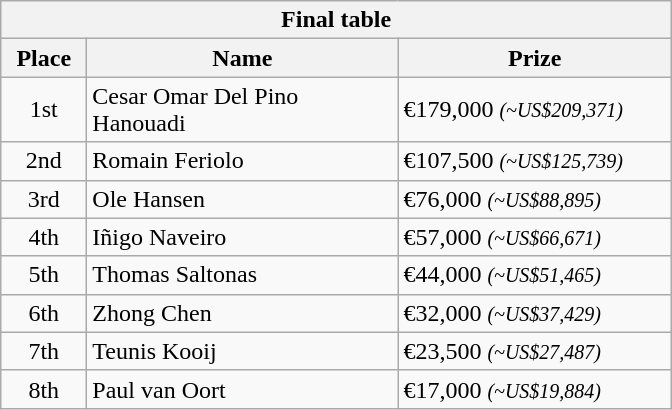<table class="wikitable">
<tr>
<th colspan="3">Final table</th>
</tr>
<tr>
<th style="width:50px;">Place</th>
<th style="width:200px;">Name</th>
<th style="width:175px;">Prize</th>
</tr>
<tr>
<td style="text-align:center;">1st</td>
<td> Cesar Omar Del Pino Hanouadi</td>
<td>€179,000 <small><em>(~US$209,371)</em></small></td>
</tr>
<tr>
<td style="text-align:center;">2nd</td>
<td> Romain Feriolo</td>
<td>€107,500 <small><em>(~US$125,739)</em></small></td>
</tr>
<tr>
<td style="text-align:center;">3rd</td>
<td> Ole Hansen</td>
<td>€76,000 <small><em>(~US$88,895)</em></small></td>
</tr>
<tr>
<td style="text-align:center;">4th</td>
<td> Iñigo Naveiro</td>
<td>€57,000 <small><em>(~US$66,671)</em></small></td>
</tr>
<tr>
<td style="text-align:center;">5th</td>
<td> Thomas Saltonas</td>
<td>€44,000 <small><em>(~US$51,465)</em></small></td>
</tr>
<tr>
<td style="text-align:center;">6th</td>
<td> Zhong Chen</td>
<td>€32,000 <small><em>(~US$37,429)</em></small></td>
</tr>
<tr>
<td style="text-align:center;">7th</td>
<td> Teunis Kooij</td>
<td>€23,500 <small><em>(~US$27,487)</em></small></td>
</tr>
<tr>
<td style="text-align:center;">8th</td>
<td> Paul van Oort</td>
<td>€17,000 <small><em>(~US$19,884)</em></small></td>
</tr>
</table>
